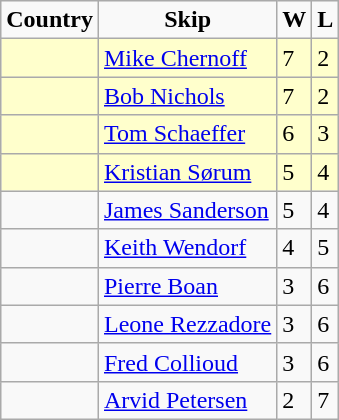<table class="wikitable">
<tr align=center>
<td><strong>Country</strong></td>
<td><strong>Skip</strong></td>
<td><strong>W</strong></td>
<td><strong>L</strong></td>
</tr>
<tr bgcolor=#ffffcc>
<td></td>
<td><a href='#'>Mike Chernoff</a></td>
<td>7</td>
<td>2</td>
</tr>
<tr bgcolor=#ffffcc>
<td></td>
<td><a href='#'>Bob Nichols</a></td>
<td>7</td>
<td>2</td>
</tr>
<tr bgcolor=#ffffcc>
<td></td>
<td><a href='#'>Tom Schaeffer</a></td>
<td>6</td>
<td>3</td>
</tr>
<tr bgcolor=#ffffcc>
<td></td>
<td><a href='#'>Kristian Sørum</a></td>
<td>5</td>
<td>4</td>
</tr>
<tr>
<td></td>
<td><a href='#'>James Sanderson</a></td>
<td>5</td>
<td>4</td>
</tr>
<tr>
<td></td>
<td><a href='#'>Keith Wendorf</a></td>
<td>4</td>
<td>5</td>
</tr>
<tr>
<td></td>
<td><a href='#'>Pierre Boan</a></td>
<td>3</td>
<td>6</td>
</tr>
<tr>
<td></td>
<td><a href='#'>Leone Rezzadore</a></td>
<td>3</td>
<td>6</td>
</tr>
<tr>
<td></td>
<td><a href='#'>Fred Collioud</a></td>
<td>3</td>
<td>6</td>
</tr>
<tr>
<td></td>
<td><a href='#'>Arvid Petersen</a></td>
<td>2</td>
<td>7</td>
</tr>
</table>
